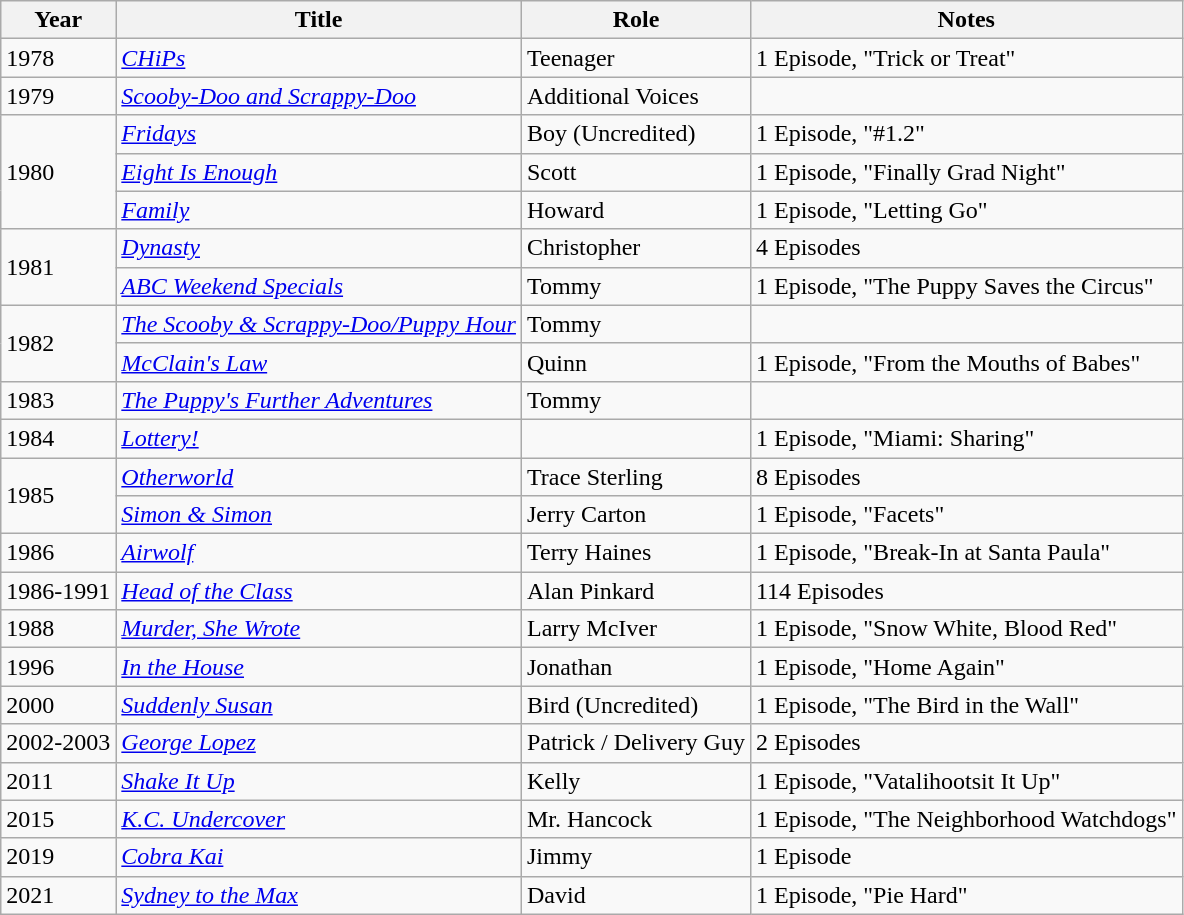<table class="wikitable sortable">
<tr>
<th>Year</th>
<th>Title</th>
<th>Role</th>
<th class="unsortable">Notes</th>
</tr>
<tr>
<td>1978</td>
<td><em><a href='#'>CHiPs</a></em></td>
<td>Teenager</td>
<td>1 Episode, "Trick or Treat"</td>
</tr>
<tr>
<td>1979</td>
<td><em><a href='#'>Scooby-Doo and Scrappy-Doo</a></em></td>
<td>Additional Voices</td>
<td></td>
</tr>
<tr>
<td rowspan="3">1980</td>
<td><em><a href='#'>Fridays</a></em></td>
<td>Boy (Uncredited)</td>
<td>1 Episode, "#1.2"</td>
</tr>
<tr>
<td><em><a href='#'>Eight Is Enough</a></em></td>
<td>Scott</td>
<td>1 Episode, "Finally Grad Night"</td>
</tr>
<tr>
<td><em><a href='#'>Family</a></em></td>
<td>Howard</td>
<td>1 Episode, "Letting Go"</td>
</tr>
<tr>
<td rowspan="2">1981</td>
<td><em><a href='#'>Dynasty</a></em></td>
<td>Christopher</td>
<td>4 Episodes</td>
</tr>
<tr>
<td><em><a href='#'>ABC Weekend Specials</a></em></td>
<td>Tommy</td>
<td>1 Episode, "The Puppy Saves the Circus"</td>
</tr>
<tr>
<td rowspan="2">1982</td>
<td><em><a href='#'>The Scooby & Scrappy-Doo/Puppy Hour</a></em></td>
<td>Tommy</td>
</tr>
<tr>
<td><em><a href='#'>McClain's Law</a></em></td>
<td>Quinn</td>
<td>1 Episode, "From the Mouths of Babes"</td>
</tr>
<tr>
<td>1983</td>
<td><em><a href='#'>The Puppy's Further Adventures</a></em></td>
<td>Tommy</td>
<td></td>
</tr>
<tr>
<td>1984</td>
<td><em><a href='#'>Lottery!</a></em></td>
<td></td>
<td>1 Episode, "Miami: Sharing"</td>
</tr>
<tr>
<td rowspan="2">1985</td>
<td><em><a href='#'>Otherworld</a></em></td>
<td>Trace Sterling</td>
<td>8 Episodes</td>
</tr>
<tr>
<td><em><a href='#'>Simon & Simon</a></em></td>
<td>Jerry Carton</td>
<td>1 Episode, "Facets"</td>
</tr>
<tr>
<td>1986</td>
<td><em><a href='#'>Airwolf</a></em></td>
<td>Terry Haines</td>
<td>1 Episode, "Break-In at Santa Paula"</td>
</tr>
<tr>
<td>1986-1991</td>
<td><em><a href='#'>Head of the Class</a></em></td>
<td>Alan Pinkard</td>
<td>114 Episodes</td>
</tr>
<tr>
<td>1988</td>
<td><em><a href='#'>Murder, She Wrote</a></em></td>
<td>Larry McIver</td>
<td>1 Episode, "Snow White, Blood Red"</td>
</tr>
<tr>
<td>1996</td>
<td><em><a href='#'>In the House</a></em></td>
<td>Jonathan</td>
<td>1 Episode, "Home Again"</td>
</tr>
<tr>
<td>2000</td>
<td><em><a href='#'>Suddenly Susan</a></em></td>
<td>Bird (Uncredited)</td>
<td>1 Episode, "The Bird in the Wall"</td>
</tr>
<tr>
<td>2002-2003</td>
<td><em><a href='#'>George Lopez</a></em></td>
<td>Patrick / Delivery Guy</td>
<td>2 Episodes</td>
</tr>
<tr>
<td>2011</td>
<td><em><a href='#'>Shake It Up</a></em></td>
<td>Kelly</td>
<td>1 Episode, "Vatalihootsit It Up"</td>
</tr>
<tr>
<td>2015</td>
<td><em><a href='#'>K.C. Undercover</a></em></td>
<td>Mr. Hancock</td>
<td>1 Episode, "The Neighborhood Watchdogs"</td>
</tr>
<tr>
<td>2019</td>
<td><em><a href='#'>Cobra Kai</a></em></td>
<td>Jimmy</td>
<td>1 Episode</td>
</tr>
<tr>
<td>2021</td>
<td><a href='#'><em>Sydney to the Max</em></a></td>
<td>David</td>
<td>1 Episode, "Pie Hard"</td>
</tr>
</table>
